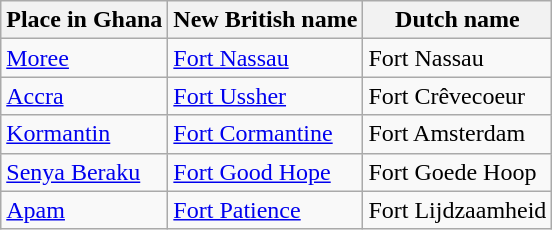<table class="wikitable sortable">
<tr>
<th>Place in Ghana</th>
<th>New British name</th>
<th>Dutch name</th>
</tr>
<tr -->
<td><a href='#'>Moree</a></td>
<td><a href='#'>Fort Nassau</a></td>
<td>Fort Nassau</td>
</tr>
<tr -->
<td><a href='#'>Accra</a></td>
<td><a href='#'>Fort Ussher</a></td>
<td>Fort Crêvecoeur</td>
</tr>
<tr -->
<td><a href='#'>Kormantin</a></td>
<td><a href='#'>Fort Cormantine</a></td>
<td>Fort Amsterdam</td>
</tr>
<tr -->
<td><a href='#'>Senya Beraku</a></td>
<td><a href='#'>Fort Good Hope</a></td>
<td>Fort Goede Hoop</td>
</tr>
<tr -->
<td><a href='#'>Apam</a></td>
<td><a href='#'>Fort Patience</a></td>
<td>Fort Lijdzaamheid</td>
</tr>
</table>
